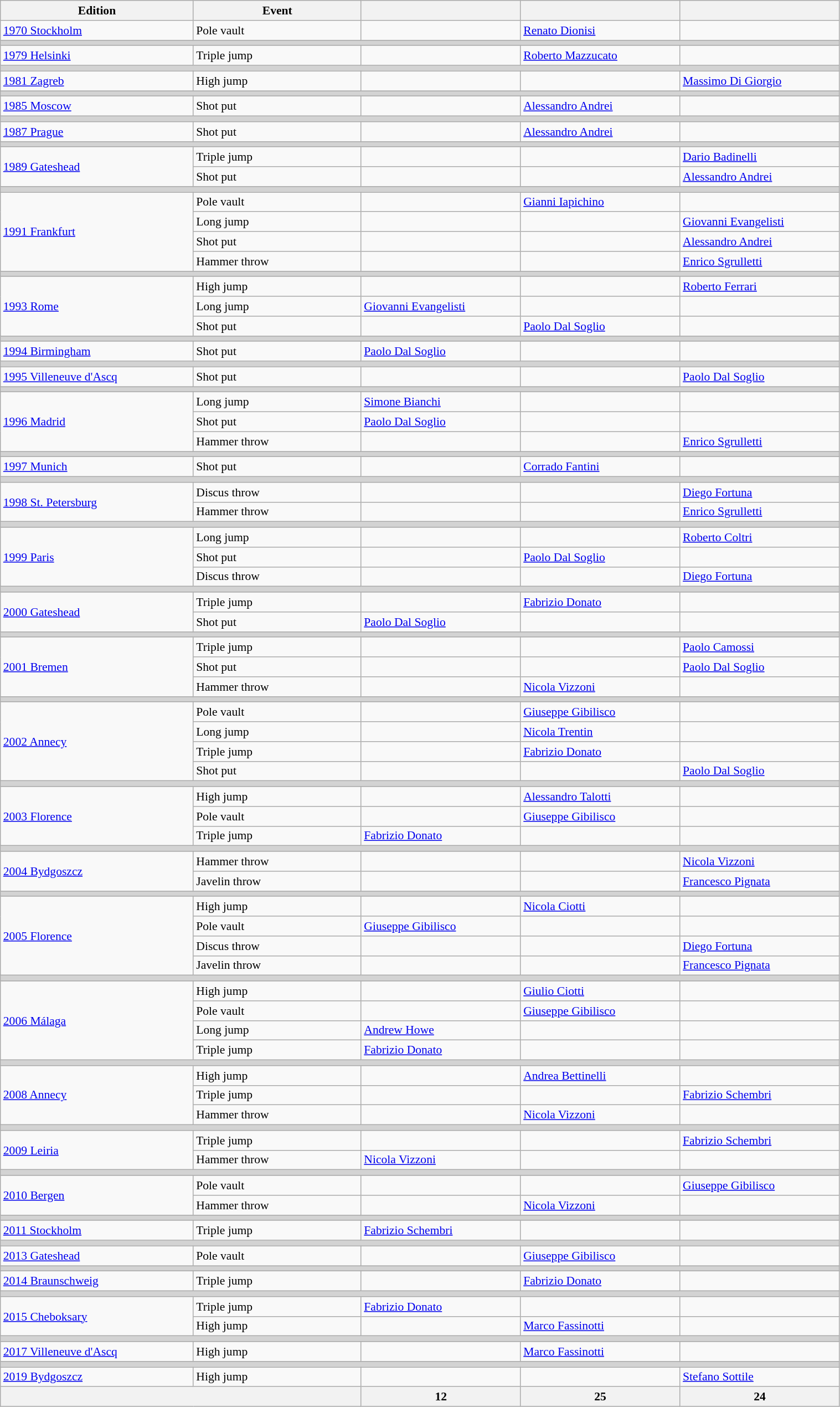<table class="wikitable" width=80% style="font-size:90%; text-align:left;">
<tr>
<th width=23%>Edition</th>
<th width=20%>Event</th>
<th width=19%></th>
<th width=19%></th>
<th width=19%></th>
</tr>
<tr>
<td rowspan=1> <a href='#'>1970 Stockholm</a></td>
<td>Pole vault</td>
<td></td>
<td><a href='#'>Renato Dionisi</a></td>
<td></td>
</tr>
<tr bgcolor=lightgrey>
<td colspan=5></td>
</tr>
<tr>
<td rowspan=1> <a href='#'>1979 Helsinki</a></td>
<td>Triple jump</td>
<td></td>
<td><a href='#'>Roberto Mazzucato</a></td>
<td></td>
</tr>
<tr bgcolor=lightgrey>
<td colspan=5></td>
</tr>
<tr>
<td rowspan=1> <a href='#'>1981 Zagreb</a></td>
<td>High jump</td>
<td></td>
<td></td>
<td><a href='#'>Massimo Di Giorgio</a></td>
</tr>
<tr bgcolor=lightgrey>
<td colspan=5></td>
</tr>
<tr>
<td rowspan=1> <a href='#'>1985 Moscow</a></td>
<td>Shot put</td>
<td></td>
<td><a href='#'>Alessandro Andrei</a></td>
<td></td>
</tr>
<tr bgcolor=lightgrey>
<td colspan=5></td>
</tr>
<tr>
<td rowspan=1> <a href='#'>1987 Prague</a></td>
<td>Shot put</td>
<td></td>
<td><a href='#'>Alessandro Andrei</a></td>
<td></td>
</tr>
<tr bgcolor=lightgrey>
<td colspan=5></td>
</tr>
<tr>
<td rowspan=2> <a href='#'>1989 Gateshead</a></td>
<td>Triple jump</td>
<td></td>
<td></td>
<td><a href='#'>Dario Badinelli</a></td>
</tr>
<tr>
<td>Shot put</td>
<td></td>
<td></td>
<td><a href='#'>Alessandro Andrei</a></td>
</tr>
<tr bgcolor=lightgrey>
<td colspan=5></td>
</tr>
<tr>
<td rowspan=4> <a href='#'>1991 Frankfurt</a></td>
<td>Pole vault</td>
<td></td>
<td><a href='#'>Gianni Iapichino</a></td>
<td></td>
</tr>
<tr>
<td>Long jump</td>
<td></td>
<td></td>
<td><a href='#'>Giovanni Evangelisti</a></td>
</tr>
<tr>
<td>Shot put</td>
<td></td>
<td></td>
<td><a href='#'>Alessandro Andrei</a></td>
</tr>
<tr>
<td>Hammer throw</td>
<td></td>
<td></td>
<td><a href='#'>Enrico Sgrulletti</a></td>
</tr>
<tr bgcolor=lightgrey>
<td colspan=5></td>
</tr>
<tr>
<td rowspan=3> <a href='#'>1993 Rome</a></td>
<td>High jump</td>
<td></td>
<td></td>
<td><a href='#'>Roberto Ferrari</a></td>
</tr>
<tr>
<td>Long jump</td>
<td><a href='#'>Giovanni Evangelisti</a></td>
<td></td>
<td></td>
</tr>
<tr>
<td>Shot put</td>
<td></td>
<td><a href='#'>Paolo Dal Soglio</a></td>
<td></td>
</tr>
<tr bgcolor=lightgrey>
<td colspan=5></td>
</tr>
<tr>
<td rowspan=1> <a href='#'>1994 Birmingham</a></td>
<td>Shot put</td>
<td><a href='#'>Paolo Dal Soglio</a></td>
<td></td>
<td></td>
</tr>
<tr bgcolor=lightgrey>
<td colspan=5></td>
</tr>
<tr>
<td rowspan=1> <a href='#'>1995 Villeneuve d'Ascq</a></td>
<td>Shot put</td>
<td></td>
<td></td>
<td><a href='#'>Paolo Dal Soglio</a></td>
</tr>
<tr bgcolor=lightgrey>
<td colspan=5></td>
</tr>
<tr>
<td rowspan=3> <a href='#'>1996 Madrid</a></td>
<td>Long jump</td>
<td><a href='#'>Simone Bianchi</a></td>
<td></td>
<td></td>
</tr>
<tr>
<td>Shot put</td>
<td><a href='#'>Paolo Dal Soglio</a></td>
<td></td>
<td></td>
</tr>
<tr>
<td>Hammer throw</td>
<td></td>
<td></td>
<td><a href='#'>Enrico Sgrulletti</a></td>
</tr>
<tr bgcolor=lightgrey>
<td colspan=5></td>
</tr>
<tr>
<td rowspan=1> <a href='#'>1997 Munich</a></td>
<td>Shot put</td>
<td></td>
<td><a href='#'>Corrado Fantini</a></td>
<td></td>
</tr>
<tr bgcolor=lightgrey>
<td colspan=5></td>
</tr>
<tr>
<td rowspan=2> <a href='#'>1998 St. Petersburg</a></td>
<td>Discus throw</td>
<td></td>
<td></td>
<td><a href='#'>Diego Fortuna</a></td>
</tr>
<tr>
<td>Hammer throw</td>
<td></td>
<td></td>
<td><a href='#'>Enrico Sgrulletti</a></td>
</tr>
<tr bgcolor=lightgrey>
<td colspan=5></td>
</tr>
<tr>
<td rowspan=3> <a href='#'>1999 Paris</a></td>
<td>Long jump</td>
<td></td>
<td></td>
<td><a href='#'>Roberto Coltri</a></td>
</tr>
<tr>
<td>Shot put</td>
<td></td>
<td><a href='#'>Paolo Dal Soglio</a></td>
<td></td>
</tr>
<tr>
<td>Discus throw</td>
<td></td>
<td></td>
<td><a href='#'>Diego Fortuna</a></td>
</tr>
<tr bgcolor=lightgrey>
<td colspan=5></td>
</tr>
<tr>
<td rowspan=2> <a href='#'>2000 Gateshead</a></td>
<td>Triple jump</td>
<td></td>
<td><a href='#'>Fabrizio Donato</a></td>
<td></td>
</tr>
<tr>
<td>Shot put</td>
<td><a href='#'>Paolo Dal Soglio</a></td>
<td></td>
<td></td>
</tr>
<tr bgcolor=lightgrey>
<td colspan=5></td>
</tr>
<tr>
<td rowspan=3> <a href='#'>2001 Bremen</a></td>
<td>Triple jump</td>
<td></td>
<td></td>
<td><a href='#'>Paolo Camossi</a></td>
</tr>
<tr>
<td>Shot put</td>
<td></td>
<td></td>
<td><a href='#'>Paolo Dal Soglio</a></td>
</tr>
<tr>
<td>Hammer throw</td>
<td></td>
<td><a href='#'>Nicola Vizzoni</a></td>
<td></td>
</tr>
<tr bgcolor=lightgrey>
<td colspan=5></td>
</tr>
<tr>
<td rowspan=4> <a href='#'>2002 Annecy</a></td>
<td>Pole vault</td>
<td></td>
<td><a href='#'>Giuseppe Gibilisco</a></td>
<td></td>
</tr>
<tr>
<td>Long jump</td>
<td></td>
<td><a href='#'>Nicola Trentin</a></td>
<td></td>
</tr>
<tr>
<td>Triple jump</td>
<td></td>
<td><a href='#'>Fabrizio Donato</a></td>
<td></td>
</tr>
<tr>
<td>Shot put</td>
<td></td>
<td></td>
<td><a href='#'>Paolo Dal Soglio</a></td>
</tr>
<tr bgcolor=lightgrey>
<td colspan=5></td>
</tr>
<tr>
<td rowspan=3> <a href='#'>2003 Florence</a></td>
<td>High jump</td>
<td></td>
<td><a href='#'>Alessandro Talotti</a></td>
<td></td>
</tr>
<tr>
<td>Pole vault</td>
<td></td>
<td><a href='#'>Giuseppe Gibilisco</a></td>
<td></td>
</tr>
<tr>
<td>Triple jump</td>
<td><a href='#'>Fabrizio Donato</a></td>
<td></td>
<td></td>
</tr>
<tr bgcolor=lightgrey>
<td colspan=5></td>
</tr>
<tr>
<td rowspan=2> <a href='#'>2004 Bydgoszcz</a></td>
<td>Hammer throw</td>
<td></td>
<td></td>
<td><a href='#'>Nicola Vizzoni</a></td>
</tr>
<tr>
<td>Javelin throw</td>
<td></td>
<td></td>
<td><a href='#'>Francesco Pignata</a></td>
</tr>
<tr bgcolor=lightgrey>
<td colspan=5></td>
</tr>
<tr>
<td rowspan=4> <a href='#'>2005 Florence</a></td>
<td>High jump</td>
<td></td>
<td><a href='#'>Nicola Ciotti</a></td>
<td></td>
</tr>
<tr>
<td>Pole vault</td>
<td><a href='#'>Giuseppe Gibilisco</a></td>
<td></td>
<td></td>
</tr>
<tr>
<td>Discus throw</td>
<td></td>
<td></td>
<td><a href='#'>Diego Fortuna</a></td>
</tr>
<tr>
<td>Javelin throw</td>
<td></td>
<td></td>
<td><a href='#'>Francesco Pignata</a></td>
</tr>
<tr bgcolor=lightgrey>
<td colspan=5></td>
</tr>
<tr>
<td rowspan=4> <a href='#'>2006 Málaga</a></td>
<td>High jump</td>
<td></td>
<td><a href='#'>Giulio Ciotti</a></td>
<td></td>
</tr>
<tr>
<td>Pole vault</td>
<td></td>
<td><a href='#'>Giuseppe Gibilisco</a></td>
<td></td>
</tr>
<tr>
<td>Long jump</td>
<td><a href='#'>Andrew Howe</a></td>
<td></td>
<td></td>
</tr>
<tr>
<td>Triple jump</td>
<td><a href='#'>Fabrizio Donato</a></td>
<td></td>
<td></td>
</tr>
<tr bgcolor=lightgrey>
<td colspan=5></td>
</tr>
<tr>
<td rowspan=3> <a href='#'>2008 Annecy</a></td>
<td>High jump</td>
<td></td>
<td><a href='#'>Andrea Bettinelli</a></td>
<td></td>
</tr>
<tr>
<td>Triple jump</td>
<td></td>
<td></td>
<td><a href='#'>Fabrizio Schembri</a></td>
</tr>
<tr>
<td>Hammer throw</td>
<td></td>
<td><a href='#'>Nicola Vizzoni</a></td>
<td></td>
</tr>
<tr bgcolor=lightgrey>
<td colspan=5></td>
</tr>
<tr>
<td rowspan=2> <a href='#'>2009 Leiria</a></td>
<td>Triple jump</td>
<td></td>
<td></td>
<td><a href='#'>Fabrizio Schembri</a></td>
</tr>
<tr>
<td>Hammer throw</td>
<td><a href='#'>Nicola Vizzoni</a></td>
<td></td>
<td></td>
</tr>
<tr bgcolor=lightgrey>
<td colspan=5></td>
</tr>
<tr>
<td rowspan=2> <a href='#'>2010 Bergen</a></td>
<td>Pole vault</td>
<td></td>
<td></td>
<td><a href='#'>Giuseppe Gibilisco</a></td>
</tr>
<tr>
<td>Hammer throw</td>
<td></td>
<td><a href='#'>Nicola Vizzoni</a></td>
<td></td>
</tr>
<tr bgcolor=lightgrey>
<td colspan=5></td>
</tr>
<tr>
<td rowspan=1> <a href='#'>2011 Stockholm</a></td>
<td>Triple jump</td>
<td><a href='#'>Fabrizio Schembri</a></td>
<td></td>
<td></td>
</tr>
<tr bgcolor=lightgrey>
<td colspan=5></td>
</tr>
<tr>
<td rowspan=1> <a href='#'>2013 Gateshead</a></td>
<td>Pole vault</td>
<td></td>
<td><a href='#'>Giuseppe Gibilisco</a></td>
<td></td>
</tr>
<tr bgcolor=lightgrey>
<td colspan=5></td>
</tr>
<tr>
<td rowspan=1> <a href='#'>2014 Braunschweig</a></td>
<td>Triple jump</td>
<td></td>
<td><a href='#'>Fabrizio Donato</a></td>
<td></td>
</tr>
<tr bgcolor=lightgrey>
<td colspan=5></td>
</tr>
<tr>
<td rowspan=2> <a href='#'>2015 Cheboksary</a></td>
<td>Triple jump</td>
<td><a href='#'>Fabrizio Donato</a></td>
<td></td>
<td></td>
</tr>
<tr>
<td>High jump</td>
<td></td>
<td><a href='#'>Marco Fassinotti</a></td>
<td></td>
</tr>
<tr bgcolor=lightgrey>
<td colspan=5></td>
</tr>
<tr>
<td rowspan=1> <a href='#'>2017 Villeneuve d'Ascq</a></td>
<td>High jump</td>
<td></td>
<td><a href='#'>Marco Fassinotti</a></td>
<td></td>
</tr>
<tr bgcolor=lightgrey>
<td colspan=5></td>
</tr>
<tr>
<td rowspan=1> <a href='#'>2019 Bydgoszcz</a></td>
<td>High jump</td>
<td></td>
<td></td>
<td><a href='#'>Stefano Sottile</a></td>
</tr>
<tr>
<th colspan=2></th>
<th>12</th>
<th>25</th>
<th>24</th>
</tr>
</table>
